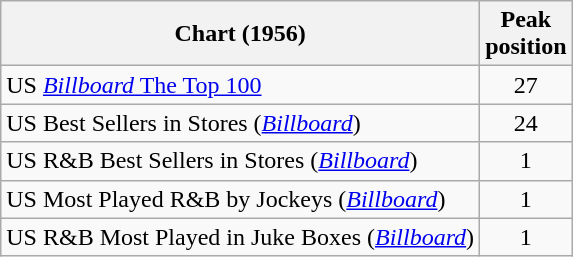<table class="wikitable">
<tr>
<th>Chart (1956)</th>
<th>Peak<br>position</th>
</tr>
<tr>
<td>US <a href='#'><em>Billboard</em> The Top 100</a></td>
<td style="text-align:center;">27</td>
</tr>
<tr>
<td>US Best Sellers in Stores (<em><a href='#'>Billboard</a></em>)</td>
<td style="text-align:center;">24</td>
</tr>
<tr>
<td>US R&B Best Sellers in Stores (<em><a href='#'>Billboard</a></em>)</td>
<td style="text-align:center;">1</td>
</tr>
<tr>
<td>US Most Played R&B by Jockeys (<em><a href='#'>Billboard</a></em>)</td>
<td style="text-align:center;">1</td>
</tr>
<tr>
<td>US R&B Most Played in Juke Boxes (<em><a href='#'>Billboard</a></em>)</td>
<td style="text-align:center;">1</td>
</tr>
</table>
